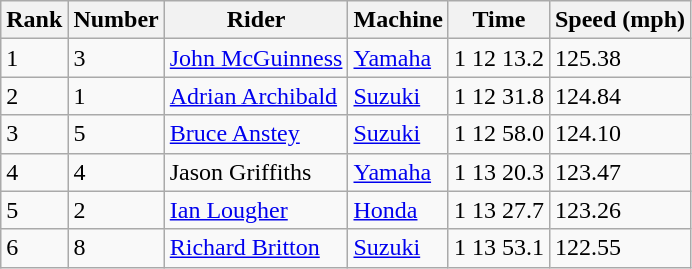<table class="wikitable">
<tr>
<th>Rank</th>
<th>Number</th>
<th>Rider</th>
<th>Machine</th>
<th>Time</th>
<th>Speed (mph)</th>
</tr>
<tr>
<td>1</td>
<td>3</td>
<td> <a href='#'>John McGuinness</a></td>
<td><a href='#'>Yamaha</a></td>
<td>1 12 13.2</td>
<td>125.38</td>
</tr>
<tr>
<td>2</td>
<td>1</td>
<td> <a href='#'>Adrian Archibald</a></td>
<td><a href='#'>Suzuki</a></td>
<td>1 12 31.8</td>
<td>124.84</td>
</tr>
<tr>
<td>3</td>
<td>5</td>
<td> <a href='#'>Bruce Anstey</a></td>
<td><a href='#'>Suzuki</a></td>
<td>1 12 58.0</td>
<td>124.10</td>
</tr>
<tr>
<td>4</td>
<td>4</td>
<td> Jason Griffiths</td>
<td><a href='#'>Yamaha</a></td>
<td>1 13 20.3</td>
<td>123.47</td>
</tr>
<tr>
<td>5</td>
<td>2</td>
<td> <a href='#'>Ian Lougher</a></td>
<td><a href='#'>Honda</a></td>
<td>1 13 27.7</td>
<td>123.26</td>
</tr>
<tr>
<td>6</td>
<td>8</td>
<td> <a href='#'>Richard Britton</a></td>
<td><a href='#'>Suzuki</a></td>
<td>1 13 53.1</td>
<td>122.55</td>
</tr>
</table>
